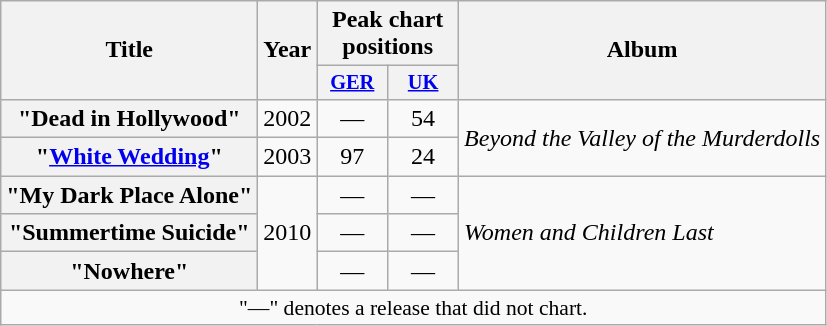<table class="wikitable plainrowheaders">
<tr>
<th scope="col" rowspan="2">Title</th>
<th scope="col" rowspan="2">Year</th>
<th scope="col" colspan="2">Peak chart positions</th>
<th scope="col" rowspan="2">Album</th>
</tr>
<tr>
<th style="width:3em;font-size:85%"><a href='#'>GER</a><br></th>
<th style="width:3em;font-size:85%"><a href='#'>UK</a><br></th>
</tr>
<tr>
<th scope="row">"Dead in Hollywood"</th>
<td>2002</td>
<td align="center">—</td>
<td align="center">54</td>
<td rowspan="2"><em>Beyond the Valley of the Murderdolls</em></td>
</tr>
<tr>
<th scope="row">"<a href='#'>White Wedding</a>"</th>
<td>2003</td>
<td align="center">97</td>
<td align="center">24</td>
</tr>
<tr>
<th scope="row">"My Dark Place Alone"</th>
<td rowspan="3">2010</td>
<td align="center">—</td>
<td align="center">—</td>
<td rowspan="3"><em>Women and Children Last</em></td>
</tr>
<tr>
<th scope="row">"Summertime Suicide"</th>
<td align="center">—</td>
<td align="center">—</td>
</tr>
<tr>
<th scope="row">"Nowhere"</th>
<td align="center">—</td>
<td align="center">—</td>
</tr>
<tr>
<td align="center" colspan="8" style="font-size:90%">"—" denotes a release that did not chart.</td>
</tr>
</table>
